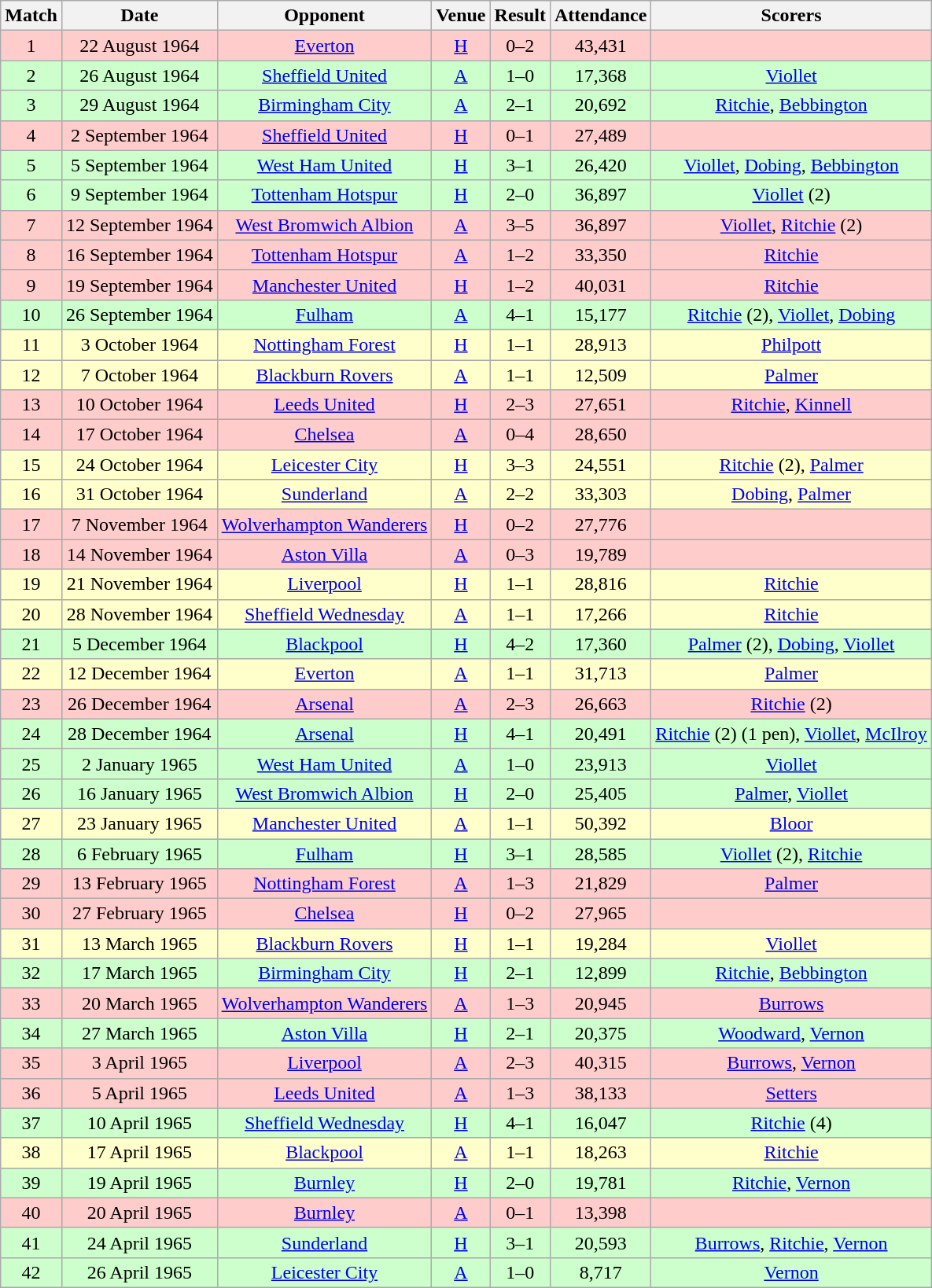<table class="wikitable" style="font-size:100%; text-align:center">
<tr>
<th>Match</th>
<th>Date</th>
<th>Opponent</th>
<th>Venue</th>
<th>Result</th>
<th>Attendance</th>
<th>Scorers</th>
</tr>
<tr style="background-color: #FFCCCC;">
<td>1</td>
<td>22 August 1964</td>
<td><a href='#'>Everton</a></td>
<td><a href='#'>H</a></td>
<td>0–2</td>
<td>43,431</td>
<td></td>
</tr>
<tr style="background-color: #CCFFCC;">
<td>2</td>
<td>26 August 1964</td>
<td><a href='#'>Sheffield United</a></td>
<td><a href='#'>A</a></td>
<td>1–0</td>
<td>17,368</td>
<td><a href='#'>Viollet</a></td>
</tr>
<tr style="background-color: #CCFFCC;">
<td>3</td>
<td>29 August 1964</td>
<td><a href='#'>Birmingham City</a></td>
<td><a href='#'>A</a></td>
<td>2–1</td>
<td>20,692</td>
<td><a href='#'>Ritchie</a>, <a href='#'>Bebbington</a></td>
</tr>
<tr style="background-color: #FFCCCC;">
<td>4</td>
<td>2 September 1964</td>
<td><a href='#'>Sheffield United</a></td>
<td><a href='#'>H</a></td>
<td>0–1</td>
<td>27,489</td>
<td></td>
</tr>
<tr style="background-color: #CCFFCC;">
<td>5</td>
<td>5 September 1964</td>
<td><a href='#'>West Ham United</a></td>
<td><a href='#'>H</a></td>
<td>3–1</td>
<td>26,420</td>
<td><a href='#'>Viollet</a>, <a href='#'>Dobing</a>, <a href='#'>Bebbington</a></td>
</tr>
<tr style="background-color: #CCFFCC;">
<td>6</td>
<td>9 September 1964</td>
<td><a href='#'>Tottenham Hotspur</a></td>
<td><a href='#'>H</a></td>
<td>2–0</td>
<td>36,897</td>
<td><a href='#'>Viollet</a> (2)</td>
</tr>
<tr style="background-color: #FFCCCC;">
<td>7</td>
<td>12 September 1964</td>
<td><a href='#'>West Bromwich Albion</a></td>
<td><a href='#'>A</a></td>
<td>3–5</td>
<td>36,897</td>
<td><a href='#'>Viollet</a>, <a href='#'>Ritchie</a> (2)</td>
</tr>
<tr style="background-color: #FFCCCC;">
<td>8</td>
<td>16 September 1964</td>
<td><a href='#'>Tottenham Hotspur</a></td>
<td><a href='#'>A</a></td>
<td>1–2</td>
<td>33,350</td>
<td><a href='#'>Ritchie</a></td>
</tr>
<tr style="background-color: #FFCCCC;">
<td>9</td>
<td>19 September 1964</td>
<td><a href='#'>Manchester United</a></td>
<td><a href='#'>H</a></td>
<td>1–2</td>
<td>40,031</td>
<td><a href='#'>Ritchie</a></td>
</tr>
<tr style="background-color: #CCFFCC;">
<td>10</td>
<td>26 September 1964</td>
<td><a href='#'>Fulham</a></td>
<td><a href='#'>A</a></td>
<td>4–1</td>
<td>15,177</td>
<td><a href='#'>Ritchie</a> (2), <a href='#'>Viollet</a>, <a href='#'>Dobing</a></td>
</tr>
<tr style="background-color: #FFFFCC;">
<td>11</td>
<td>3 October 1964</td>
<td><a href='#'>Nottingham Forest</a></td>
<td><a href='#'>H</a></td>
<td>1–1</td>
<td>28,913</td>
<td><a href='#'>Philpott</a></td>
</tr>
<tr style="background-color: #FFFFCC;">
<td>12</td>
<td>7 October 1964</td>
<td><a href='#'>Blackburn Rovers</a></td>
<td><a href='#'>A</a></td>
<td>1–1</td>
<td>12,509</td>
<td><a href='#'>Palmer</a></td>
</tr>
<tr style="background-color: #FFCCCC;">
<td>13</td>
<td>10 October 1964</td>
<td><a href='#'>Leeds United</a></td>
<td><a href='#'>H</a></td>
<td>2–3</td>
<td>27,651</td>
<td><a href='#'>Ritchie</a>, <a href='#'>Kinnell</a></td>
</tr>
<tr style="background-color: #FFCCCC;">
<td>14</td>
<td>17 October 1964</td>
<td><a href='#'>Chelsea</a></td>
<td><a href='#'>A</a></td>
<td>0–4</td>
<td>28,650</td>
<td></td>
</tr>
<tr style="background-color: #FFFFCC;">
<td>15</td>
<td>24 October 1964</td>
<td><a href='#'>Leicester City</a></td>
<td><a href='#'>H</a></td>
<td>3–3</td>
<td>24,551</td>
<td><a href='#'>Ritchie</a> (2), <a href='#'>Palmer</a></td>
</tr>
<tr style="background-color: #FFFFCC;">
<td>16</td>
<td>31 October 1964</td>
<td><a href='#'>Sunderland</a></td>
<td><a href='#'>A</a></td>
<td>2–2</td>
<td>33,303</td>
<td><a href='#'>Dobing</a>, <a href='#'>Palmer</a></td>
</tr>
<tr style="background-color: #FFCCCC;">
<td>17</td>
<td>7 November 1964</td>
<td><a href='#'>Wolverhampton Wanderers</a></td>
<td><a href='#'>H</a></td>
<td>0–2</td>
<td>27,776</td>
<td></td>
</tr>
<tr style="background-color: #FFCCCC;">
<td>18</td>
<td>14 November 1964</td>
<td><a href='#'>Aston Villa</a></td>
<td><a href='#'>A</a></td>
<td>0–3</td>
<td>19,789</td>
<td></td>
</tr>
<tr style="background-color: #FFFFCC;">
<td>19</td>
<td>21 November 1964</td>
<td><a href='#'>Liverpool</a></td>
<td><a href='#'>H</a></td>
<td>1–1</td>
<td>28,816</td>
<td><a href='#'>Ritchie</a></td>
</tr>
<tr style="background-color: #FFFFCC;">
<td>20</td>
<td>28 November 1964</td>
<td><a href='#'>Sheffield Wednesday</a></td>
<td><a href='#'>A</a></td>
<td>1–1</td>
<td>17,266</td>
<td><a href='#'>Ritchie</a></td>
</tr>
<tr style="background-color: #CCFFCC;">
<td>21</td>
<td>5 December 1964</td>
<td><a href='#'>Blackpool</a></td>
<td><a href='#'>H</a></td>
<td>4–2</td>
<td>17,360</td>
<td><a href='#'>Palmer</a> (2), <a href='#'>Dobing</a>, <a href='#'>Viollet</a></td>
</tr>
<tr style="background-color: #FFFFCC;">
<td>22</td>
<td>12 December 1964</td>
<td><a href='#'>Everton</a></td>
<td><a href='#'>A</a></td>
<td>1–1</td>
<td>31,713</td>
<td><a href='#'>Palmer</a></td>
</tr>
<tr style="background-color: #FFCCCC;">
<td>23</td>
<td>26 December 1964</td>
<td><a href='#'>Arsenal</a></td>
<td><a href='#'>A</a></td>
<td>2–3</td>
<td>26,663</td>
<td><a href='#'>Ritchie</a> (2)</td>
</tr>
<tr style="background-color: #CCFFCC;">
<td>24</td>
<td>28 December 1964</td>
<td><a href='#'>Arsenal</a></td>
<td><a href='#'>H</a></td>
<td>4–1</td>
<td>20,491</td>
<td><a href='#'>Ritchie</a> (2) (1 pen), <a href='#'>Viollet</a>, <a href='#'>McIlroy</a></td>
</tr>
<tr style="background-color: #CCFFCC;">
<td>25</td>
<td>2 January 1965</td>
<td><a href='#'>West Ham United</a></td>
<td><a href='#'>A</a></td>
<td>1–0</td>
<td>23,913</td>
<td><a href='#'>Viollet</a></td>
</tr>
<tr style="background-color: #CCFFCC;">
<td>26</td>
<td>16 January 1965</td>
<td><a href='#'>West Bromwich Albion</a></td>
<td><a href='#'>H</a></td>
<td>2–0</td>
<td>25,405</td>
<td><a href='#'>Palmer</a>, <a href='#'>Viollet</a></td>
</tr>
<tr style="background-color: #FFFFCC;">
<td>27</td>
<td>23 January 1965</td>
<td><a href='#'>Manchester United</a></td>
<td><a href='#'>A</a></td>
<td>1–1</td>
<td>50,392</td>
<td><a href='#'>Bloor</a></td>
</tr>
<tr style="background-color: #CCFFCC;">
<td>28</td>
<td>6 February 1965</td>
<td><a href='#'>Fulham</a></td>
<td><a href='#'>H</a></td>
<td>3–1</td>
<td>28,585</td>
<td><a href='#'>Viollet</a> (2), <a href='#'>Ritchie</a></td>
</tr>
<tr style="background-color: #FFCCCC;">
<td>29</td>
<td>13 February 1965</td>
<td><a href='#'>Nottingham Forest</a></td>
<td><a href='#'>A</a></td>
<td>1–3</td>
<td>21,829</td>
<td><a href='#'>Palmer</a></td>
</tr>
<tr style="background-color: #FFCCCC;">
<td>30</td>
<td>27 February 1965</td>
<td><a href='#'>Chelsea</a></td>
<td><a href='#'>H</a></td>
<td>0–2</td>
<td>27,965</td>
<td></td>
</tr>
<tr style="background-color: #FFFFCC;">
<td>31</td>
<td>13 March 1965</td>
<td><a href='#'>Blackburn Rovers</a></td>
<td><a href='#'>H</a></td>
<td>1–1</td>
<td>19,284</td>
<td><a href='#'>Viollet</a></td>
</tr>
<tr style="background-color: #CCFFCC;">
<td>32</td>
<td>17 March 1965</td>
<td><a href='#'>Birmingham City</a></td>
<td><a href='#'>H</a></td>
<td>2–1</td>
<td>12,899</td>
<td><a href='#'>Ritchie</a>, <a href='#'>Bebbington</a></td>
</tr>
<tr style="background-color: #FFCCCC;">
<td>33</td>
<td>20 March 1965</td>
<td><a href='#'>Wolverhampton Wanderers</a></td>
<td><a href='#'>A</a></td>
<td>1–3</td>
<td>20,945</td>
<td><a href='#'>Burrows</a></td>
</tr>
<tr style="background-color: #CCFFCC;">
<td>34</td>
<td>27 March 1965</td>
<td><a href='#'>Aston Villa</a></td>
<td><a href='#'>H</a></td>
<td>2–1</td>
<td>20,375</td>
<td><a href='#'>Woodward</a>, <a href='#'>Vernon</a></td>
</tr>
<tr style="background-color: #FFCCCC;">
<td>35</td>
<td>3 April 1965</td>
<td><a href='#'>Liverpool</a></td>
<td><a href='#'>A</a></td>
<td>2–3</td>
<td>40,315</td>
<td><a href='#'>Burrows</a>, <a href='#'>Vernon</a></td>
</tr>
<tr style="background-color: #FFCCCC;">
<td>36</td>
<td>5 April 1965</td>
<td><a href='#'>Leeds United</a></td>
<td><a href='#'>A</a></td>
<td>1–3</td>
<td>38,133</td>
<td><a href='#'>Setters</a></td>
</tr>
<tr style="background-color: #CCFFCC;">
<td>37</td>
<td>10 April 1965</td>
<td><a href='#'>Sheffield Wednesday</a></td>
<td><a href='#'>H</a></td>
<td>4–1</td>
<td>16,047</td>
<td><a href='#'>Ritchie</a> (4)</td>
</tr>
<tr style="background-color: #FFFFCC;">
<td>38</td>
<td>17 April 1965</td>
<td><a href='#'>Blackpool</a></td>
<td><a href='#'>A</a></td>
<td>1–1</td>
<td>18,263</td>
<td><a href='#'>Ritchie</a></td>
</tr>
<tr style="background-color: #CCFFCC;">
<td>39</td>
<td>19 April 1965</td>
<td><a href='#'>Burnley</a></td>
<td><a href='#'>H</a></td>
<td>2–0</td>
<td>19,781</td>
<td><a href='#'>Ritchie</a>, <a href='#'>Vernon</a></td>
</tr>
<tr style="background-color: #FFCCCC;">
<td>40</td>
<td>20 April 1965</td>
<td><a href='#'>Burnley</a></td>
<td><a href='#'>A</a></td>
<td>0–1</td>
<td>13,398</td>
<td></td>
</tr>
<tr style="background-color: #CCFFCC;">
<td>41</td>
<td>24 April 1965</td>
<td><a href='#'>Sunderland</a></td>
<td><a href='#'>H</a></td>
<td>3–1</td>
<td>20,593</td>
<td><a href='#'>Burrows</a>, <a href='#'>Ritchie</a>, <a href='#'>Vernon</a></td>
</tr>
<tr style="background-color: #CCFFCC;">
<td>42</td>
<td>26 April 1965</td>
<td><a href='#'>Leicester City</a></td>
<td><a href='#'>A</a></td>
<td>1–0</td>
<td>8,717</td>
<td><a href='#'>Vernon</a></td>
</tr>
</table>
